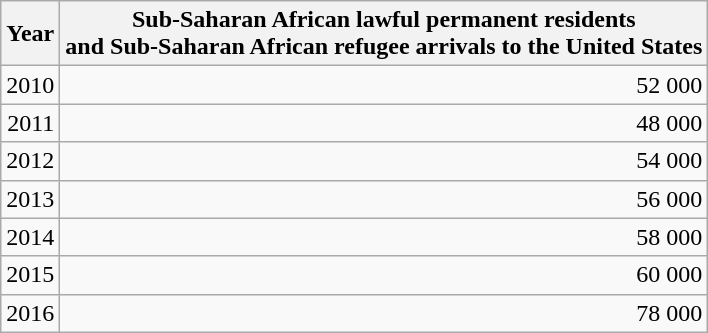<table class="wikitable" style="text-align: right;">
<tr>
<th>Year</th>
<th>Sub-Saharan African lawful permanent residents<br>and Sub-Saharan African refugee arrivals to the United States</th>
</tr>
<tr>
<td>2010</td>
<td>52 000</td>
</tr>
<tr>
<td>2011</td>
<td>48 000</td>
</tr>
<tr>
<td>2012</td>
<td>54 000</td>
</tr>
<tr>
<td>2013</td>
<td>56 000</td>
</tr>
<tr>
<td>2014</td>
<td>58 000</td>
</tr>
<tr>
<td>2015</td>
<td>60 000</td>
</tr>
<tr>
<td>2016</td>
<td>78 000</td>
</tr>
</table>
